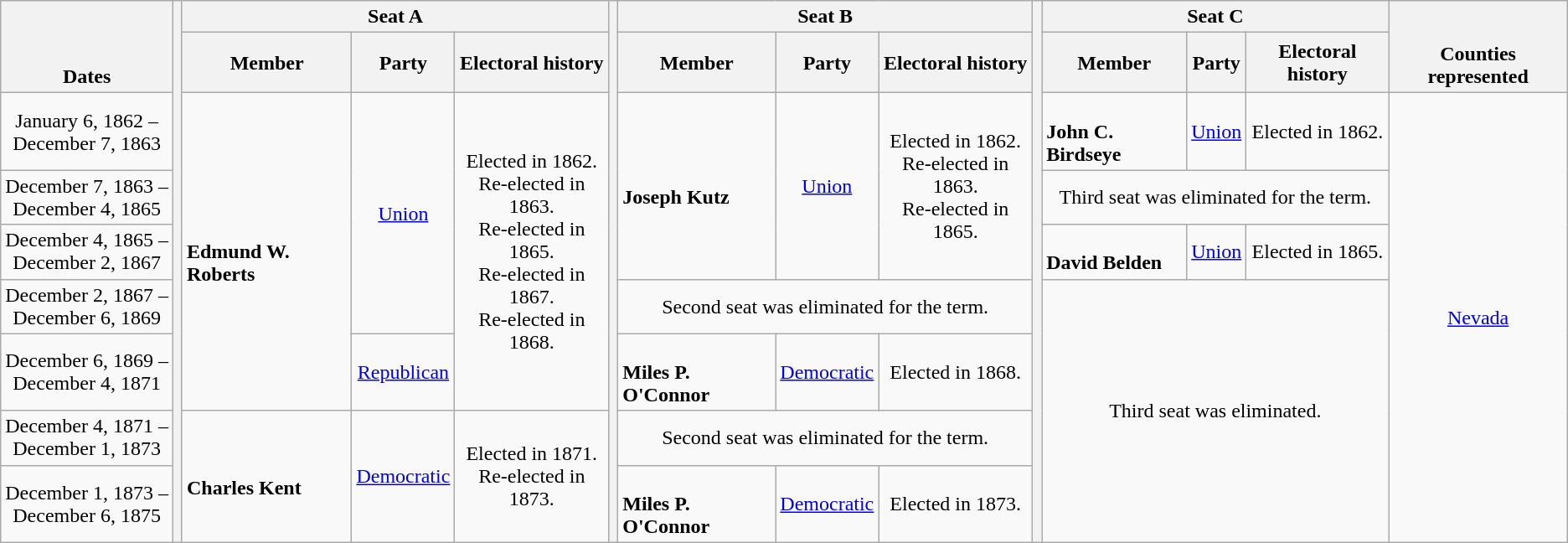<table class=wikitable style="text-align:center">
<tr valign=bottom>
<th rowspan=2>Dates</th>
<th rowspan="51"></th>
<th colspan=3>Seat A</th>
<th rowspan="51"></th>
<th colspan=3>Seat B</th>
<th rowspan="51"></th>
<th colspan=3>Seat C</th>
<th rowspan=2>Counties represented</th>
</tr>
<tr style="height:3em">
<th>Member</th>
<th>Party</th>
<th>Electoral history</th>
<th>Member</th>
<th>Party</th>
<th>Electoral history</th>
<th>Member</th>
<th>Party</th>
<th>Electoral history</th>
</tr>
<tr>
<td nowrap>January 6, 1862 – <br> December 7, 1863</td>
<td rowspan=5 align=left><br><strong>Edmund W. Roberts</strong><br></td>
<td rowspan=4 ><a href='#'>Union</a></td>
<td rowspan=5>Elected in 1862. <br> Re-elected in 1863. <br> Re-elected in 1865. <br> Re-elected in 1867. <br> Re-elected in 1868. <br> </td>
<td rowspan=3 align=left><br><strong>Joseph Kutz</strong><br></td>
<td rowspan=3 ><a href='#'>Union</a></td>
<td rowspan=3>Elected in 1862. <br> Re-elected in 1863. <br> Re-elected in 1865. <br> </td>
<td align=left><br><strong>John C. Birdseye</strong><br></td>
<td><a href='#'>Union</a></td>
<td>Elected in 1862. <br> </td>
<td rowspan="7"><a href='#'>Nevada</a></td>
</tr>
<tr>
<td nowrap>December 7, 1863 – <br> December 4, 1865</td>
<td colspan="3">Third seat was eliminated for the term.</td>
</tr>
<tr>
<td>December 4, 1865 – <br> December 2, 1867</td>
<td align=left><br><strong>David Belden</strong><br></td>
<td><a href='#'>Union</a></td>
<td>Elected in 1865. <br> </td>
</tr>
<tr>
<td>December 2, 1867 – <br> December 6, 1869</td>
<td colspan="3">Second seat was eliminated for the term.</td>
<td colspan="3" rowspan="4">Third seat was eliminated.</td>
</tr>
<tr>
<td>December 6, 1869 – <br> December 4, 1871</td>
<td><a href='#'>Republican</a></td>
<td align=left><br><strong>Miles P. O'Connor</strong><br></td>
<td><a href='#'>Democratic</a></td>
<td>Elected in 1868. <br> </td>
</tr>
<tr>
<td>December 4, 1871 – <br> December 1, 1873</td>
<td rowspan=2 align=left><br><strong>Charles Kent</strong><br></td>
<td rowspan=2 ><a href='#'>Democratic</a></td>
<td rowspan=2>Elected in 1871. <br> Re-elected in 1873. <br> </td>
<td colspan="3">Second seat was eliminated for the term.</td>
</tr>
<tr>
<td>December 1, 1873 – <br> December 6, 1875</td>
<td align=left><br><strong>Miles P. O'Connor</strong><br></td>
<td><a href='#'>Democratic</a></td>
<td>Elected in 1873. <br> </td>
</tr>
</table>
